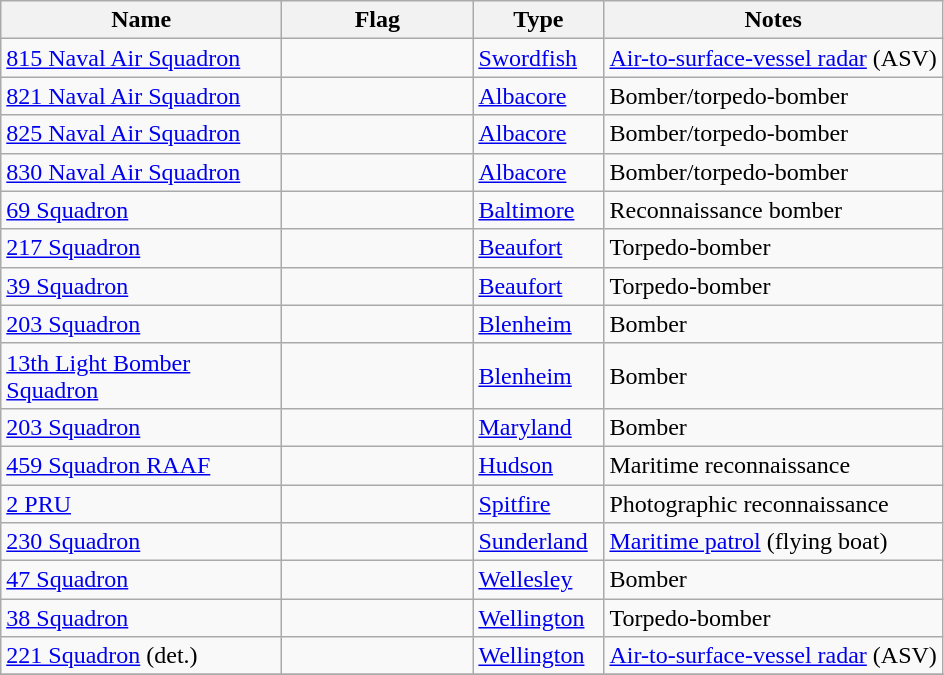<table class="wikitable">
<tr>
<th scope="col" width="180px">Name</th>
<th scope="col" width="120px">Flag</th>
<th scope="col" width="80px">Type</th>
<th>Notes</th>
</tr>
<tr>
<td align="left"><a href='#'>815 Naval Air Squadron</a></td>
<td align="left"></td>
<td align="left"><a href='#'>Swordfish</a></td>
<td align="left"><a href='#'>Air-to-surface-vessel radar</a> (ASV)</td>
</tr>
<tr>
<td align="left"><a href='#'>821 Naval Air Squadron</a></td>
<td align="left"></td>
<td align="left"><a href='#'>Albacore</a></td>
<td align="left">Bomber/torpedo-bomber</td>
</tr>
<tr>
<td align="left"><a href='#'>825 Naval Air Squadron</a></td>
<td align="left"></td>
<td align="left"><a href='#'>Albacore</a></td>
<td align="left">Bomber/torpedo-bomber</td>
</tr>
<tr>
<td align="left"><a href='#'>830 Naval Air Squadron</a></td>
<td align="left"></td>
<td align="left"><a href='#'>Albacore</a></td>
<td align="left">Bomber/torpedo-bomber</td>
</tr>
<tr>
<td align="left"><a href='#'>69 Squadron</a></td>
<td align="left"></td>
<td align="left"><a href='#'>Baltimore</a></td>
<td align="left">Reconnaissance bomber</td>
</tr>
<tr>
<td align="left"><a href='#'>217 Squadron</a></td>
<td align="left"></td>
<td align="left"><a href='#'>Beaufort</a></td>
<td align="left">Torpedo-bomber</td>
</tr>
<tr>
<td align="left"><a href='#'>39 Squadron</a></td>
<td align="left"></td>
<td align="left"><a href='#'>Beaufort</a></td>
<td align="left">Torpedo-bomber</td>
</tr>
<tr>
<td align="left"><a href='#'>203 Squadron</a></td>
<td align="left"></td>
<td align="left"><a href='#'>Blenheim</a></td>
<td align="left">Bomber</td>
</tr>
<tr>
<td align="left"><a href='#'>13th Light Bomber Squadron</a></td>
<td align="left"></td>
<td align="left"><a href='#'>Blenheim</a></td>
<td align="left">Bomber</td>
</tr>
<tr>
<td align="left"><a href='#'>203 Squadron</a></td>
<td align="left"></td>
<td align="left"><a href='#'>Maryland</a></td>
<td align="left">Bomber</td>
</tr>
<tr>
<td align="left"><a href='#'>459 Squadron RAAF</a></td>
<td align="left"></td>
<td align="left"><a href='#'>Hudson</a></td>
<td align="left">Maritime reconnaissance</td>
</tr>
<tr>
<td align="left"><a href='#'>2 PRU</a></td>
<td align="left"></td>
<td align="left"><a href='#'>Spitfire</a></td>
<td align="left">Photographic reconnaissance</td>
</tr>
<tr>
<td align="left"><a href='#'>230 Squadron</a></td>
<td align="left"></td>
<td align="left"><a href='#'>Sunderland</a></td>
<td align="left"><a href='#'>Maritime patrol</a> (flying boat)</td>
</tr>
<tr>
<td align="left"><a href='#'>47 Squadron</a></td>
<td align="left"></td>
<td align="left"><a href='#'>Wellesley</a></td>
<td align="left">Bomber</td>
</tr>
<tr>
<td align="left"><a href='#'>38 Squadron</a></td>
<td align="left"></td>
<td align="left"><a href='#'>Wellington</a></td>
<td align="left">Torpedo-bomber</td>
</tr>
<tr>
<td align="left"><a href='#'>221 Squadron</a> (det.)</td>
<td align="left"></td>
<td align="left"><a href='#'>Wellington</a></td>
<td align="left"><a href='#'>Air-to-surface-vessel radar</a> (ASV)</td>
</tr>
<tr>
</tr>
</table>
